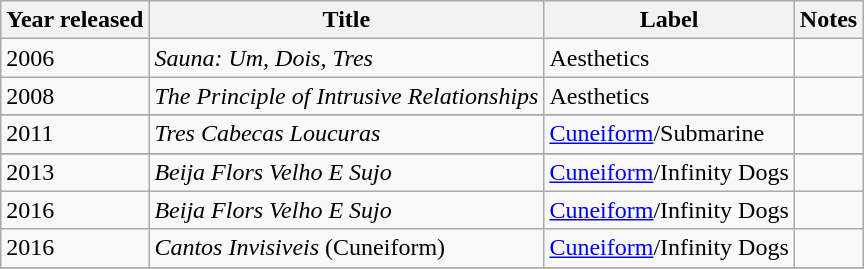<table class="wikitable sortable">
<tr>
<th>Year released</th>
<th>Title</th>
<th>Label</th>
<th>Notes</th>
</tr>
<tr>
<td>2006</td>
<td><em>Sauna: Um, Dois, Tres</em></td>
<td>Aesthetics</td>
<td></td>
</tr>
<tr>
<td>2008</td>
<td><em>The Principle of Intrusive Relationships</em></td>
<td>Aesthetics</td>
<td></td>
</tr>
<tr>
</tr>
<tr>
<td>2011</td>
<td><em>Tres Cabecas Loucuras</em></td>
<td><a href='#'>Cuneiform</a>/Submarine</td>
<td></td>
</tr>
<tr>
</tr>
<tr>
<td>2013</td>
<td><em>Beija Flors Velho E Sujo</em></td>
<td><a href='#'>Cuneiform</a>/Infinity Dogs</td>
<td></td>
</tr>
<tr>
<td>2016</td>
<td><em>Beija Flors Velho E Sujo</em></td>
<td><a href='#'>Cuneiform</a>/Infinity Dogs</td>
<td></td>
</tr>
<tr>
<td>2016</td>
<td><em>Cantos Invisiveis</em> (Cuneiform)</td>
<td><a href='#'>Cuneiform</a>/Infinity Dogs</td>
<td></td>
</tr>
<tr>
</tr>
</table>
